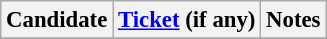<table class="wikitable" style="font-size: 95%">
<tr>
<th>Candidate</th>
<th colspan="2"><a href='#'>Ticket</a> (if any)</th>
<th>Notes</th>
</tr>
<tr>
</tr>
</table>
